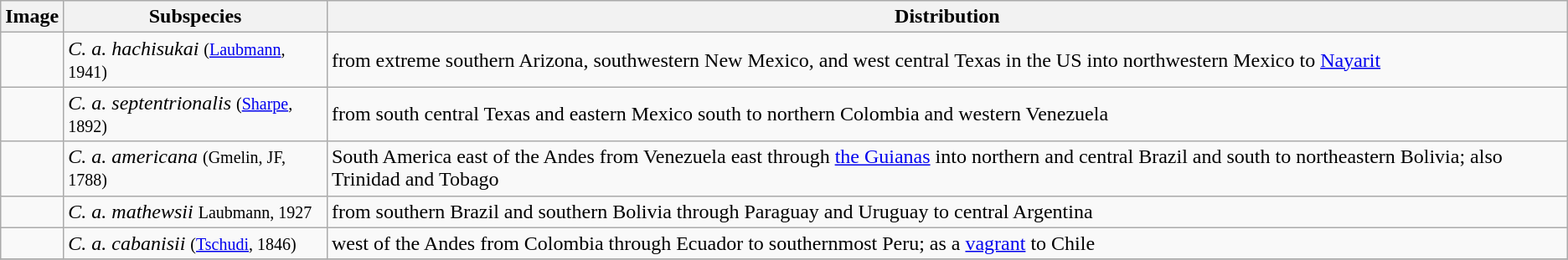<table class="wikitable">
<tr>
<th>Image</th>
<th>Subspecies</th>
<th>Distribution</th>
</tr>
<tr>
<td></td>
<td><em>C. a. hachisukai</em> <small>(<a href='#'>Laubmann</a>, 1941)</small></td>
<td>from extreme southern Arizona, southwestern New Mexico, and west central Texas in the US into northwestern Mexico to <a href='#'>Nayarit</a></td>
</tr>
<tr>
<td></td>
<td><em>C. a. septentrionalis</em> <small>(<a href='#'>Sharpe</a>, 1892)</small></td>
<td>from south central Texas and eastern Mexico south to northern Colombia and western Venezuela</td>
</tr>
<tr>
<td></td>
<td><em>C. a. americana</em> <small>(Gmelin, JF, 1788)</small></td>
<td>South America east of the Andes from Venezuela east through <a href='#'>the Guianas</a> into northern and central Brazil and south to northeastern Bolivia; also Trinidad and Tobago</td>
</tr>
<tr>
<td></td>
<td><em>C. a. mathewsii</em> <small>Laubmann, 1927</small></td>
<td>from southern Brazil and southern Bolivia through Paraguay and Uruguay to central Argentina</td>
</tr>
<tr>
<td></td>
<td><em>C. a. cabanisii</em> <small>(<a href='#'>Tschudi</a>, 1846)</small></td>
<td>west of the Andes from Colombia through Ecuador to southernmost Peru; as a <a href='#'>vagrant</a> to Chile</td>
</tr>
<tr>
</tr>
</table>
